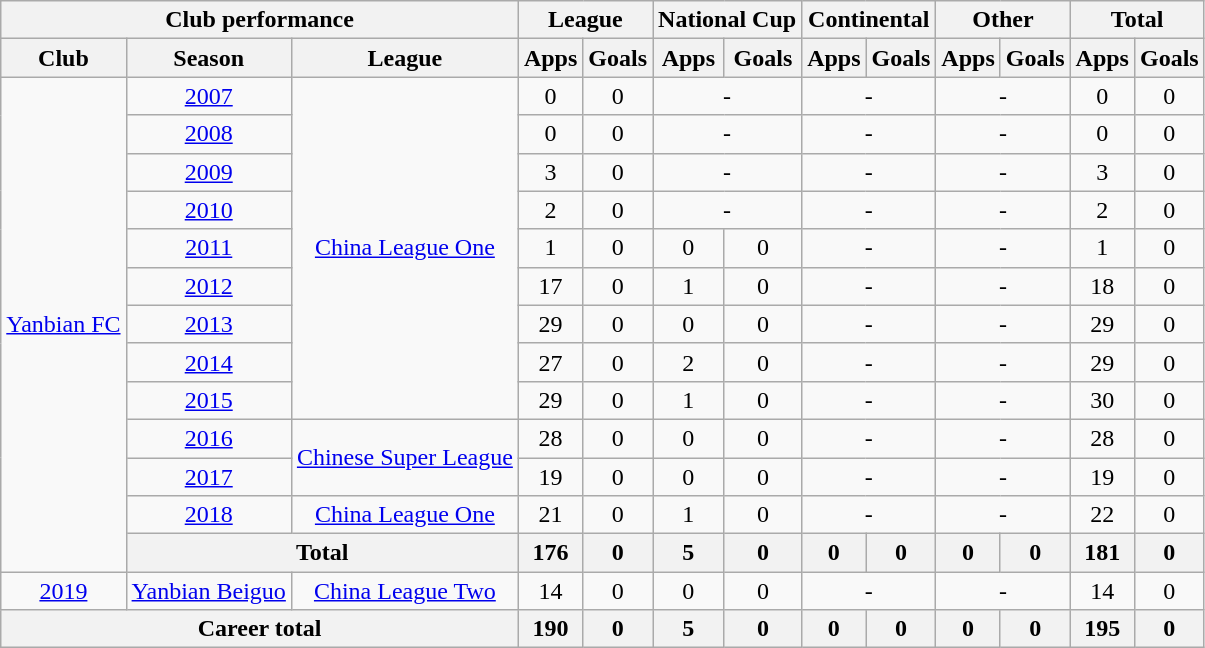<table class="wikitable" style="text-align:center">
<tr>
<th colspan=3>Club performance</th>
<th colspan=2>League</th>
<th colspan=2>National Cup</th>
<th colspan=2>Continental</th>
<th colspan=2>Other</th>
<th colspan=2>Total</th>
</tr>
<tr>
<th>Club</th>
<th>Season</th>
<th>League</th>
<th>Apps</th>
<th>Goals</th>
<th>Apps</th>
<th>Goals</th>
<th>Apps</th>
<th>Goals</th>
<th>Apps</th>
<th>Goals</th>
<th>Apps</th>
<th>Goals</th>
</tr>
<tr>
<td rowspan=13><a href='#'>Yanbian FC</a></td>
<td><a href='#'>2007</a></td>
<td rowspan="9"><a href='#'>China League One</a></td>
<td>0</td>
<td>0</td>
<td colspan="2">-</td>
<td colspan="2">-</td>
<td colspan="2">-</td>
<td>0</td>
<td>0</td>
</tr>
<tr>
<td><a href='#'>2008</a></td>
<td>0</td>
<td>0</td>
<td colspan="2">-</td>
<td colspan="2">-</td>
<td colspan="2">-</td>
<td>0</td>
<td>0</td>
</tr>
<tr>
<td><a href='#'>2009</a></td>
<td>3</td>
<td>0</td>
<td colspan="2">-</td>
<td colspan="2">-</td>
<td colspan="2">-</td>
<td>3</td>
<td>0</td>
</tr>
<tr>
<td><a href='#'>2010</a></td>
<td>2</td>
<td>0</td>
<td colspan="2">-</td>
<td colspan="2">-</td>
<td colspan="2">-</td>
<td>2</td>
<td>0</td>
</tr>
<tr>
<td><a href='#'>2011</a></td>
<td>1</td>
<td>0</td>
<td>0</td>
<td>0</td>
<td colspan="2">-</td>
<td colspan="2">-</td>
<td>1</td>
<td>0</td>
</tr>
<tr>
<td><a href='#'>2012</a></td>
<td>17</td>
<td>0</td>
<td>1</td>
<td>0</td>
<td colspan="2">-</td>
<td colspan="2">-</td>
<td>18</td>
<td>0</td>
</tr>
<tr>
<td><a href='#'>2013</a></td>
<td>29</td>
<td>0</td>
<td>0</td>
<td>0</td>
<td colspan="2">-</td>
<td colspan="2">-</td>
<td>29</td>
<td>0</td>
</tr>
<tr>
<td><a href='#'>2014</a></td>
<td>27</td>
<td>0</td>
<td>2</td>
<td>0</td>
<td colspan="2">-</td>
<td colspan="2">-</td>
<td>29</td>
<td>0</td>
</tr>
<tr>
<td><a href='#'>2015</a></td>
<td>29</td>
<td>0</td>
<td>1</td>
<td>0</td>
<td colspan="2">-</td>
<td colspan="2">-</td>
<td>30</td>
<td>0</td>
</tr>
<tr>
<td><a href='#'>2016</a></td>
<td rowspan="2"><a href='#'>Chinese Super League</a></td>
<td>28</td>
<td>0</td>
<td>0</td>
<td>0</td>
<td colspan="2">-</td>
<td colspan="2">-</td>
<td>28</td>
<td>0</td>
</tr>
<tr>
<td><a href='#'>2017</a></td>
<td>19</td>
<td>0</td>
<td>0</td>
<td>0</td>
<td colspan="2">-</td>
<td colspan="2">-</td>
<td>19</td>
<td>0</td>
</tr>
<tr>
<td><a href='#'>2018</a></td>
<td rowspan="1"><a href='#'>China League One</a></td>
<td>21</td>
<td>0</td>
<td>1</td>
<td>0</td>
<td colspan="2">-</td>
<td colspan="2">-</td>
<td>22</td>
<td>0</td>
</tr>
<tr>
<th colspan=2>Total</th>
<th>176</th>
<th>0</th>
<th>5</th>
<th>0</th>
<th>0</th>
<th>0</th>
<th>0</th>
<th>0</th>
<th>181</th>
<th>0</th>
</tr>
<tr>
<td><a href='#'>2019</a></td>
<td rowspan="1"><a href='#'>Yanbian Beiguo</a></td>
<td rowspan="1"><a href='#'>China League Two</a></td>
<td>14</td>
<td>0</td>
<td>0</td>
<td>0</td>
<td colspan="2">-</td>
<td colspan="2">-</td>
<td>14</td>
<td>0</td>
</tr>
<tr>
<th colspan=3>Career total</th>
<th>190</th>
<th>0</th>
<th>5</th>
<th>0</th>
<th>0</th>
<th>0</th>
<th>0</th>
<th>0</th>
<th>195</th>
<th>0</th>
</tr>
</table>
